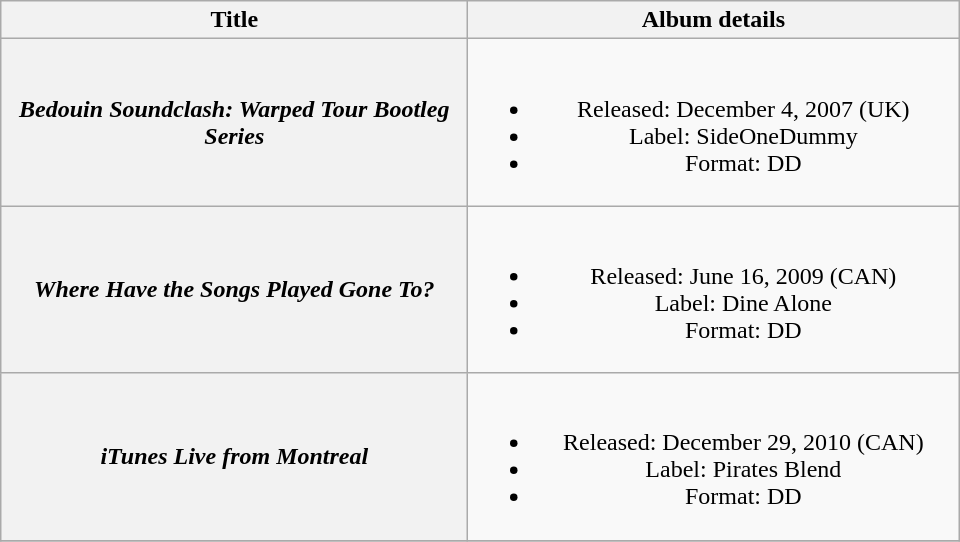<table class="wikitable plainrowheaders" style="text-align:center;">
<tr>
<th scope="col" style="width:19em;">Title</th>
<th scope="col" style="width:20em;">Album details</th>
</tr>
<tr>
<th scope="row"><em>Bedouin Soundclash: Warped Tour Bootleg Series</em></th>
<td><br><ul><li>Released: December 4, 2007 <span>(UK)</span></li><li>Label: SideOneDummy</li><li>Format: DD</li></ul></td>
</tr>
<tr>
<th scope="row"><em>Where Have the Songs Played Gone To?</em></th>
<td><br><ul><li>Released: June 16, 2009 <span>(CAN)</span></li><li>Label: Dine Alone</li><li>Format: DD</li></ul></td>
</tr>
<tr>
<th scope="row"><em>iTunes Live from Montreal</em></th>
<td><br><ul><li>Released: December 29, 2010 <span>(CAN)</span></li><li>Label: Pirates Blend</li><li>Format: DD</li></ul></td>
</tr>
<tr>
</tr>
</table>
